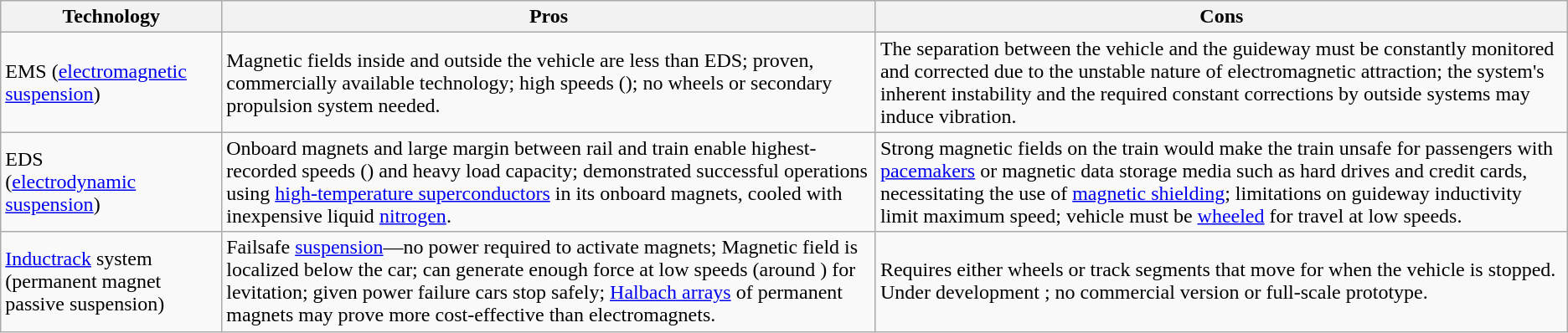<table class="wikitable">
<tr>
<th>Technology</th>
<th>Pros</th>
<th>Cons</th>
</tr>
<tr>
<td>EMS (<a href='#'>electromagnetic suspension</a>)</td>
<td>Magnetic fields inside and outside the vehicle are less than EDS; proven, commercially available technology; high speeds (); no wheels or secondary propulsion system needed.</td>
<td>The separation between the vehicle and the guideway must be constantly monitored and corrected due to the unstable nature of electromagnetic attraction; the system's inherent instability and the required constant corrections by outside systems may induce vibration.</td>
</tr>
<tr>
<td>EDS<br>(<a href='#'>electrodynamic suspension</a>)</td>
<td>Onboard magnets and large margin between rail and train enable highest-recorded speeds () and heavy load capacity; demonstrated successful operations using <a href='#'>high-temperature superconductors</a> in its onboard magnets, cooled with inexpensive liquid <a href='#'>nitrogen</a>.</td>
<td>Strong magnetic fields on the train would make the train unsafe for passengers with <a href='#'>pacemakers</a> or magnetic data storage media such as hard drives and credit cards, necessitating the use of <a href='#'>magnetic shielding</a>; limitations on guideway inductivity limit maximum speed; vehicle must be <a href='#'>wheeled</a> for travel at low speeds.</td>
</tr>
<tr>
<td><a href='#'>Inductrack</a> system (permanent magnet passive suspension)</td>
<td>Failsafe <a href='#'>suspension</a>—no power required to activate magnets; Magnetic field is localized below the car; can generate enough force at low speeds (around ) for levitation; given power failure cars stop safely; <a href='#'>Halbach arrays</a> of permanent magnets may prove more cost-effective than electromagnets.</td>
<td>Requires either wheels or track segments that move for when the vehicle is stopped. Under development ; no commercial version or full-scale prototype.</td>
</tr>
</table>
